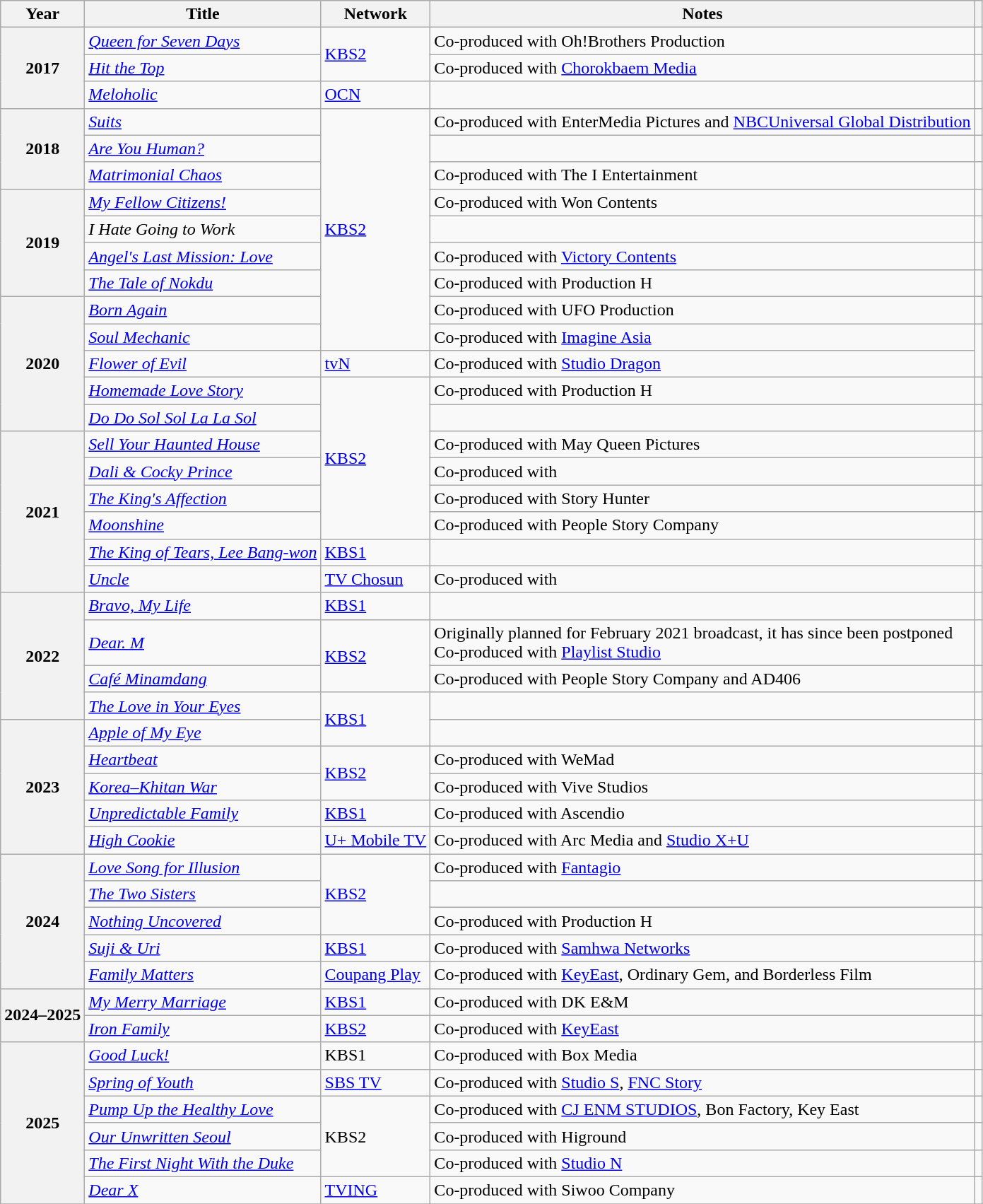<table class="wikitable plainrowheaders">
<tr>
<th scope="col">Year</th>
<th scope="col">Title</th>
<th scope="col">Network</th>
<th scope="col" class="unsortable">Notes</th>
<th scope="col" class="unsortable"></th>
</tr>
<tr>
<th scope="row" rowspan="3">2017</th>
<td><em><a href='#'>Queen for Seven Days</a></em></td>
<td rowspan="2"><a href='#'>KBS2</a></td>
<td>Co-produced with Oh!Brothers Production</td>
<td style="text-align:center"></td>
</tr>
<tr>
<td><em><a href='#'>Hit the Top</a></em></td>
<td>Co-produced with <a href='#'>Chorokbaem Media</a></td>
<td style="text-align:center"></td>
</tr>
<tr>
<td><em><a href='#'>Meloholic</a></em></td>
<td><a href='#'>OCN</a></td>
<td></td>
<td style="text-align:center"></td>
</tr>
<tr>
<th scope="row" rowspan="3">2018</th>
<td><em><a href='#'>Suits</a></em></td>
<td rowspan="9"><a href='#'>KBS2</a></td>
<td>Co-produced with EnterMedia Pictures and <a href='#'>NBCUniversal Global Distribution</a></td>
<td style="text-align:center"></td>
</tr>
<tr>
<td><em><a href='#'>Are You Human?</a></em></td>
<td></td>
<td style="text-align:center"></td>
</tr>
<tr>
<td><em><a href='#'>Matrimonial Chaos</a></em></td>
<td>Co-produced with The I Entertainment</td>
<td style="text-align:center"></td>
</tr>
<tr>
<th scope="row" rowspan="4">2019</th>
<td><em><a href='#'>My Fellow Citizens!</a></em></td>
<td>Co-produced with Won Contents</td>
<td style="text-align:center"></td>
</tr>
<tr>
<td><em>I Hate Going to Work</em></td>
<td></td>
<td style="text-align:center"></td>
</tr>
<tr>
<td><em><a href='#'>Angel's Last Mission: Love</a></em></td>
<td>Co-produced with <a href='#'>Victory Contents</a></td>
<td style="text-align:center"></td>
</tr>
<tr>
<td><em><a href='#'>The Tale of Nokdu</a></em></td>
<td>Co-produced with Production H</td>
<td style="text-align:center"></td>
</tr>
<tr>
<th scope="row" rowspan="5">2020</th>
<td><em><a href='#'>Born Again</a></em></td>
<td>Co-produced with UFO Production</td>
<td style="text-align:center"></td>
</tr>
<tr>
<td><em><a href='#'>Soul Mechanic</a></em></td>
<td>Co-produced with <a href='#'>Imagine Asia</a></td>
<td style="text-align:center" rowspan="2"></td>
</tr>
<tr>
<td><em><a href='#'>Flower of Evil</a></em></td>
<td><a href='#'>tvN</a></td>
<td>Co-produced with <a href='#'>Studio Dragon</a></td>
</tr>
<tr>
<td><em><a href='#'>Homemade Love Story</a></em></td>
<td rowspan="6"><a href='#'>KBS2</a></td>
<td>Co-produced with Production H</td>
<td style="text-align:center"></td>
</tr>
<tr>
<td><em><a href='#'>Do Do Sol Sol La La Sol</a></em></td>
<td></td>
<td style="text-align:center"></td>
</tr>
<tr>
<th scope="row" rowspan="6">2021</th>
<td><em><a href='#'>Sell Your Haunted House</a></em></td>
<td>Co-produced with May Queen Pictures</td>
<td style="text-align:center"></td>
</tr>
<tr>
<td><em><a href='#'>Dali & Cocky Prince</a></em></td>
<td>Co-produced with </td>
<td style="text-align:center"></td>
</tr>
<tr>
<td><em><a href='#'>The King's Affection</a></em></td>
<td>Co-produced with Story Hunter</td>
<td style="text-align:center"></td>
</tr>
<tr>
<td><em><a href='#'>Moonshine</a></em></td>
<td>Co-produced with People Story Company</td>
<td style="text-align:center"></td>
</tr>
<tr>
<td><em><a href='#'>The King of Tears, Lee Bang-won</a></em></td>
<td><a href='#'>KBS1</a></td>
<td></td>
<td style="text-align:center"></td>
</tr>
<tr>
<td><em><a href='#'>Uncle</a></em></td>
<td><a href='#'>TV Chosun</a></td>
<td>Co-produced with </td>
<td style="text-align:center"></td>
</tr>
<tr>
<th scope="row" rowspan="4">2022</th>
<td><em><a href='#'>Bravo, My Life</a></em></td>
<td><a href='#'>KBS1</a></td>
<td></td>
<td style="text-align:center"></td>
</tr>
<tr>
<td><em><a href='#'>Dear. M</a></em></td>
<td rowspan="2"><a href='#'>KBS2</a></td>
<td>Originally planned for February 2021 broadcast, it has since been postponed<br>Co-produced with <a href='#'>Playlist Studio</a></td>
<td style="text-align:center"></td>
</tr>
<tr>
<td><em><a href='#'>Café Minamdang</a></em></td>
<td>Co-produced with People Story Company and AD406</td>
<td style="text-align:center"></td>
</tr>
<tr>
<td><em><a href='#'>The Love in Your Eyes</a></em></td>
<td rowspan="2"><a href='#'>KBS1</a></td>
<td></td>
<td style="text-align:center"></td>
</tr>
<tr>
<th scope="row" rowspan="5">2023</th>
<td><a href='#'><em>Apple of My Eye</em></a></td>
<td></td>
<td></td>
</tr>
<tr>
<td><em><a href='#'>Heartbeat</a></em></td>
<td rowspan="2"><a href='#'>KBS2</a></td>
<td>Co-produced with WeMad</td>
<td style="text-align:center"></td>
</tr>
<tr>
<td><em><a href='#'>Korea–Khitan War</a></em></td>
<td>Co-produced with Vive Studios</td>
<td style="text-align:center"></td>
</tr>
<tr>
<td><em><a href='#'>Unpredictable Family</a></em></td>
<td><a href='#'>KBS1</a></td>
<td>Co-produced with Ascendio</td>
<td></td>
</tr>
<tr>
<td><em><a href='#'>High Cookie</a></em></td>
<td><a href='#'>U+ Mobile TV</a></td>
<td>Co-produced with Arc Media and <a href='#'>Studio X+U</a></td>
<td style="text-align:center"></td>
</tr>
<tr>
<th scope="row" rowspan="5">2024</th>
<td><em><a href='#'>Love Song for Illusion</a></em></td>
<td rowspan="3"><a href='#'>KBS2</a></td>
<td>Co-produced with <a href='#'>Fantagio</a></td>
<td style="text-align:center"></td>
</tr>
<tr>
<td><em><a href='#'>The Two Sisters</a></em></td>
<td></td>
<td style="text-align:center"></td>
</tr>
<tr>
<td><em><a href='#'>Nothing Uncovered</a></em></td>
<td>Co-produced with Production H</td>
<td style="text-align:center"></td>
</tr>
<tr>
<td><em><a href='#'>Suji & Uri</a></em></td>
<td><a href='#'>KBS1</a></td>
<td>Co-produced with <a href='#'>Samhwa Networks</a></td>
<td style="text-align:center"></td>
</tr>
<tr>
<td><em><a href='#'>Family Matters</a></em></td>
<td><a href='#'>Coupang Play</a></td>
<td>Co-produced with <a href='#'>KeyEast</a>, Ordinary Gem, and Borderless Film</td>
<td style="text-align:center"></td>
</tr>
<tr>
<th scope="row" rowspan="2">2024–2025</th>
<td><em><a href='#'>My Merry Marriage</a></em></td>
<td><a href='#'>KBS1</a></td>
<td>Co-produced with DK E&M</td>
<td style="text-align:center"></td>
</tr>
<tr>
<td><em><a href='#'>Iron Family</a></em></td>
<td><a href='#'>KBS2</a></td>
<td>Co-produced with <a href='#'>KeyEast</a></td>
<td style="text-align:center"></td>
</tr>
<tr>
<th rowspan="6">2025</th>
<td><a href='#'><em>Good Luck!</em></a></td>
<td>KBS1</td>
<td>Co-produced with Box Media</td>
<td style="text-align:center"></td>
</tr>
<tr>
<td><a href='#'><em>Spring of Youth</em></a></td>
<td><a href='#'>SBS TV</a></td>
<td>Co-produced with <a href='#'>Studio S</a>, <a href='#'>FNC Story</a></td>
<td style="text-align:center"></td>
</tr>
<tr>
<td><a href='#'><em>Pump Up the Healthy Love</em></a></td>
<td rowspan="3">KBS2</td>
<td>Co-produced with <a href='#'>CJ ENM STUDIOS</a>, Bon Factory, Key East</td>
<td style="text-align:center"></td>
</tr>
<tr>
<td><em><a href='#'>Our Unwritten Seoul</a></em></td>
<td>Co-produced with Higround</td>
<td style="text-align:center"></td>
</tr>
<tr>
<td><em><a href='#'>The First Night With the Duke</a></em></td>
<td>Co-produced with <a href='#'>Studio N</a></td>
<td style="text-align:center"></td>
</tr>
<tr>
<td><em><a href='#'>Dear X</a></em></td>
<td><a href='#'>TVING</a></td>
<td>Co-produced with Siwoo Company</td>
<td style="text-align:center"></td>
</tr>
<tr>
</tr>
</table>
